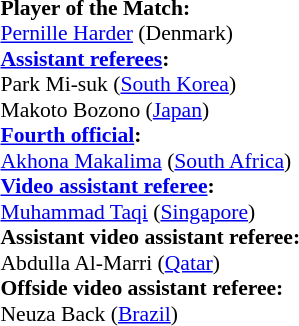<table style="width:100%; font-size:90%;">
<tr>
<td><br><strong>Player of the Match:</strong>
<br><a href='#'>Pernille Harder</a> (Denmark)<br><strong><a href='#'>Assistant referees</a>:</strong>
<br>Park Mi-suk (<a href='#'>South Korea</a>)
<br>Makoto Bozono (<a href='#'>Japan</a>)
<br><strong><a href='#'>Fourth official</a>:</strong>
<br><a href='#'>Akhona Makalima</a> (<a href='#'>South Africa</a>)
<br><strong><a href='#'>Video assistant referee</a>:</strong>
<br><a href='#'>Muhammad Taqi</a> (<a href='#'>Singapore</a>)
<br><strong>Assistant video assistant referee:</strong>
<br>Abdulla Al-Marri (<a href='#'>Qatar</a>)
<br><strong>Offside video assistant referee:</strong>
<br>Neuza Back (<a href='#'>Brazil</a>)</td>
</tr>
</table>
